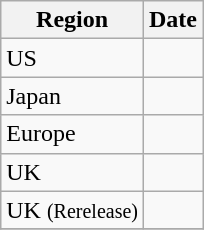<table class="wikitable sortable">
<tr>
<th>Region</th>
<th>Date</th>
</tr>
<tr>
<td>US</td>
<td></td>
</tr>
<tr>
<td>Japan</td>
<td></td>
</tr>
<tr>
<td>Europe</td>
<td></td>
</tr>
<tr>
<td>UK</td>
<td></td>
</tr>
<tr>
<td>UK <small>(Rerelease)</small></td>
<td></td>
</tr>
<tr>
</tr>
</table>
